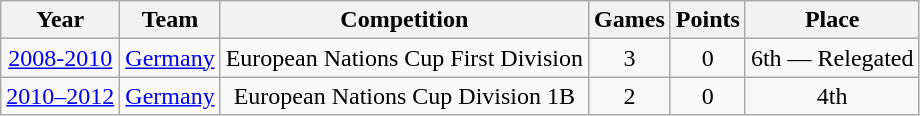<table class="wikitable">
<tr>
<th>Year</th>
<th>Team</th>
<th>Competition</th>
<th>Games</th>
<th>Points</th>
<th>Place</th>
</tr>
<tr align="center">
<td><a href='#'>2008-2010</a></td>
<td><a href='#'>Germany</a></td>
<td>European Nations Cup First Division</td>
<td>3</td>
<td>0</td>
<td>6th — Relegated</td>
</tr>
<tr align="center">
<td><a href='#'>2010–2012</a></td>
<td><a href='#'>Germany</a></td>
<td>European Nations Cup Division 1B</td>
<td>2</td>
<td>0</td>
<td>4th</td>
</tr>
</table>
